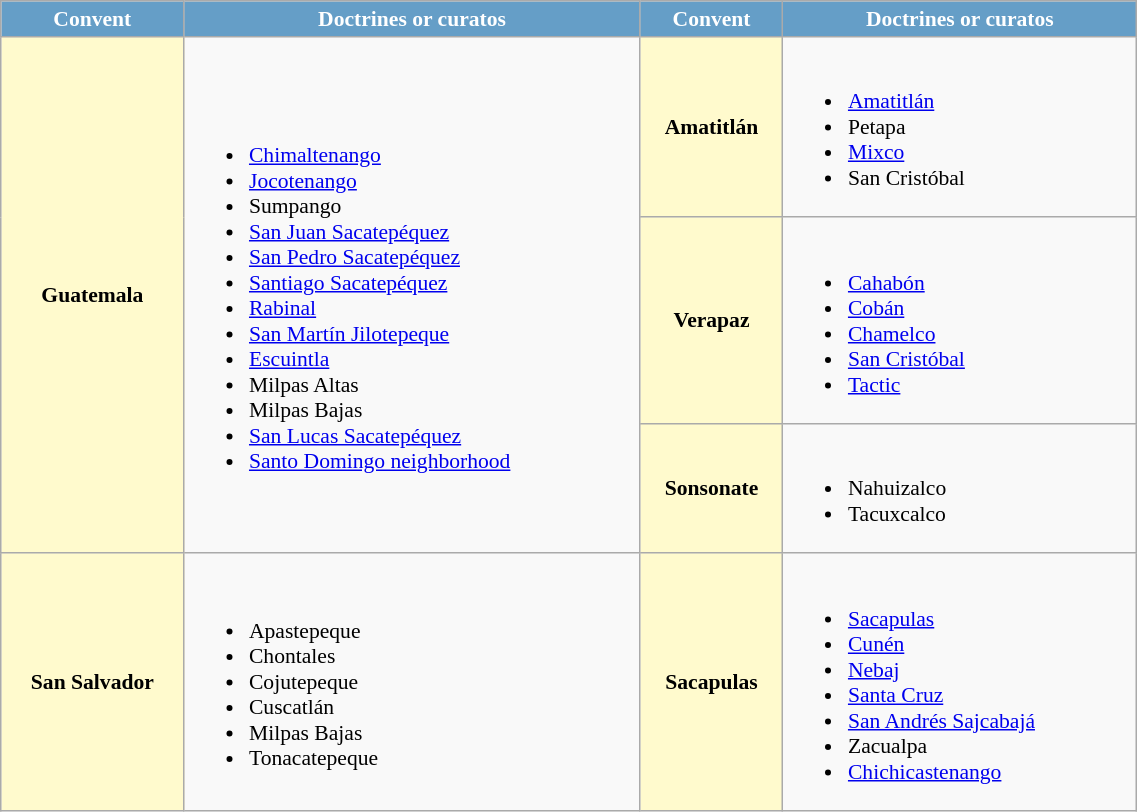<table class="wikitable sortable" width=60% style='font-size:0.9em' align=center>
<tr style="color:white;">
<th style="background:#659ec7;" align=center>Convent</th>
<th style="background:#659ec7;" align=center>Doctrines or curatos</th>
<th style="background:#659ec7;" align=center>Convent</th>
<th style="background:#659ec7;" align=center>Doctrines or curatos</th>
</tr>
<tr>
<th style="background:lemonchiffon;" rowspan=3>Guatemala</th>
<td rowspan=3><br><ul><li><a href='#'>Chimaltenango</a></li><li><a href='#'>Jocotenango</a></li><li>Sumpango</li><li><a href='#'>San Juan Sacatepéquez</a></li><li><a href='#'>San Pedro Sacatepéquez</a></li><li><a href='#'>Santiago Sacatepéquez</a></li><li><a href='#'>Rabinal</a></li><li><a href='#'>San Martín Jilotepeque</a></li><li><a href='#'>Escuintla</a></li><li>Milpas Altas</li><li>Milpas Bajas</li><li><a href='#'>San Lucas Sacatepéquez</a></li><li><a href='#'>Santo Domingo neighborhood</a></li></ul></td>
<th style="background:lemonchiffon;">Amatitlán</th>
<td><br><ul><li><a href='#'>Amatitlán</a></li><li>Petapa</li><li><a href='#'>Mixco</a></li><li>San Cristóbal</li></ul></td>
</tr>
<tr>
<th style="background:lemonchiffon;">Verapaz</th>
<td><br><ul><li><a href='#'>Cahabón</a></li><li><a href='#'>Cobán</a></li><li><a href='#'>Chamelco</a></li><li><a href='#'>San Cristóbal</a></li><li><a href='#'>Tactic</a></li></ul></td>
</tr>
<tr>
<th style="background:lemonchiffon;">Sonsonate</th>
<td><br><ul><li>Nahuizalco</li><li>Tacuxcalco</li></ul></td>
</tr>
<tr>
<th style="background:lemonchiffon;">San Salvador</th>
<td><br><ul><li>Apastepeque</li><li>Chontales</li><li>Cojutepeque</li><li>Cuscatlán</li><li>Milpas Bajas</li><li>Tonacatepeque</li></ul></td>
<th style="background:lemonchiffon;">Sacapulas</th>
<td><br><ul><li><a href='#'>Sacapulas</a></li><li><a href='#'>Cunén</a></li><li><a href='#'>Nebaj</a></li><li><a href='#'>Santa Cruz</a></li><li><a href='#'>San Andrés Sajcabajá</a></li><li>Zacualpa</li><li><a href='#'>Chichicastenango</a></li></ul></td>
</tr>
</table>
